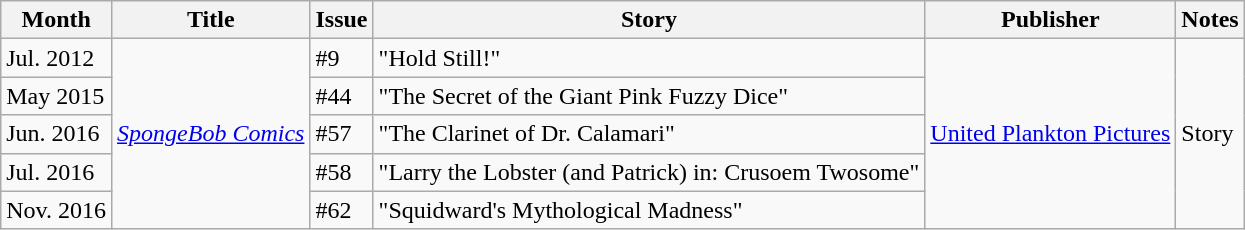<table class="wikitable sortable">
<tr>
<th>Month</th>
<th>Title</th>
<th>Issue</th>
<th>Story</th>
<th>Publisher</th>
<th>Notes</th>
</tr>
<tr>
<td>Jul. 2012</td>
<td rowspan="5"><em><a href='#'>SpongeBob Comics</a></em></td>
<td>#9</td>
<td>"Hold Still!"</td>
<td rowspan="5"><a href='#'>United Plankton Pictures</a></td>
<td rowspan="5">Story</td>
</tr>
<tr>
<td>May 2015</td>
<td>#44</td>
<td>"The Secret of the Giant Pink Fuzzy Dice"</td>
</tr>
<tr>
<td>Jun. 2016</td>
<td>#57</td>
<td>"The Clarinet of Dr. Calamari"</td>
</tr>
<tr>
<td>Jul. 2016</td>
<td>#58</td>
<td>"Larry the Lobster (and Patrick) in: Crusoem Twosome"</td>
</tr>
<tr>
<td>Nov. 2016</td>
<td>#62</td>
<td>"Squidward's Mythological Madness"</td>
</tr>
</table>
